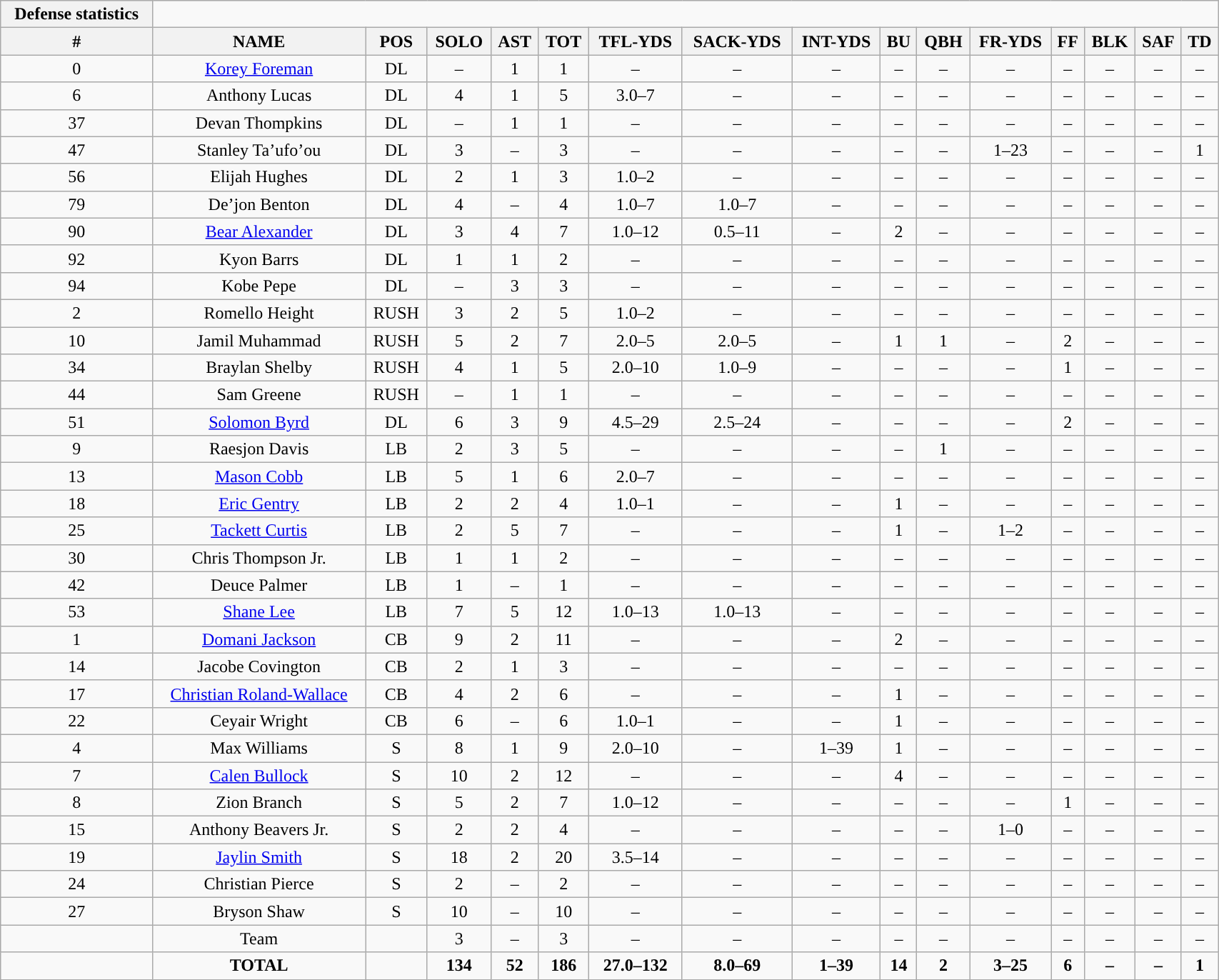<table style="width:90%; text-align:center;" class="wikitable collapsible collapsed">
<tr>
<th style="text-align:center; ">Defense statistics</th>
</tr>
<tr>
<th>#</th>
<th>NAME</th>
<th>POS</th>
<th>SOLO</th>
<th>AST</th>
<th>TOT</th>
<th>TFL-YDS</th>
<th>SACK-YDS</th>
<th>INT-YDS</th>
<th>BU</th>
<th>QBH</th>
<th>FR-YDS</th>
<th>FF</th>
<th>BLK</th>
<th>SAF</th>
<th>TD</th>
</tr>
<tr>
<td>0</td>
<td><a href='#'>Korey Foreman</a></td>
<td>DL</td>
<td>–</td>
<td>1</td>
<td>1</td>
<td>–</td>
<td>–</td>
<td>–</td>
<td>–</td>
<td>–</td>
<td>–</td>
<td>–</td>
<td>–</td>
<td>–</td>
<td>–</td>
</tr>
<tr>
<td>6</td>
<td>Anthony Lucas</td>
<td>DL</td>
<td>4</td>
<td>1</td>
<td>5</td>
<td>3.0–7</td>
<td>–</td>
<td>–</td>
<td>–</td>
<td>–</td>
<td>–</td>
<td>–</td>
<td>–</td>
<td>–</td>
<td>–</td>
</tr>
<tr>
<td>37</td>
<td>Devan Thompkins</td>
<td>DL</td>
<td>–</td>
<td>1</td>
<td>1</td>
<td>–</td>
<td>–</td>
<td>–</td>
<td>–</td>
<td>–</td>
<td>–</td>
<td>–</td>
<td>–</td>
<td>–</td>
<td>–</td>
</tr>
<tr>
<td>47</td>
<td>Stanley Ta’ufo’ou</td>
<td>DL</td>
<td>3</td>
<td>–</td>
<td>3</td>
<td>–</td>
<td>–</td>
<td>–</td>
<td>–</td>
<td>–</td>
<td>1–23</td>
<td>–</td>
<td>–</td>
<td>–</td>
<td>1</td>
</tr>
<tr>
<td>56</td>
<td>Elijah Hughes</td>
<td>DL</td>
<td>2</td>
<td>1</td>
<td>3</td>
<td>1.0–2</td>
<td>–</td>
<td>–</td>
<td>–</td>
<td>–</td>
<td>–</td>
<td>–</td>
<td>–</td>
<td>–</td>
<td>–</td>
</tr>
<tr>
<td>79</td>
<td>De’jon Benton</td>
<td>DL</td>
<td>4</td>
<td>–</td>
<td>4</td>
<td>1.0–7</td>
<td>1.0–7</td>
<td>–</td>
<td>–</td>
<td>–</td>
<td>–</td>
<td>–</td>
<td>–</td>
<td>–</td>
<td>–</td>
</tr>
<tr>
<td>90</td>
<td><a href='#'>Bear Alexander</a></td>
<td>DL</td>
<td>3</td>
<td>4</td>
<td>7</td>
<td>1.0–12</td>
<td>0.5–11</td>
<td>–</td>
<td>2</td>
<td>–</td>
<td>–</td>
<td>–</td>
<td>–</td>
<td>–</td>
<td>–</td>
</tr>
<tr>
<td>92</td>
<td>Kyon Barrs</td>
<td>DL</td>
<td>1</td>
<td>1</td>
<td>2</td>
<td>–</td>
<td>–</td>
<td>–</td>
<td>–</td>
<td>–</td>
<td>–</td>
<td>–</td>
<td>–</td>
<td>–</td>
<td>–</td>
</tr>
<tr>
<td>94</td>
<td>Kobe Pepe</td>
<td>DL</td>
<td>–</td>
<td>3</td>
<td>3</td>
<td>–</td>
<td>–</td>
<td>–</td>
<td>–</td>
<td>–</td>
<td>–</td>
<td>–</td>
<td>–</td>
<td>–</td>
<td>–</td>
</tr>
<tr>
<td>2</td>
<td>Romello Height</td>
<td>RUSH</td>
<td>3</td>
<td>2</td>
<td>5</td>
<td>1.0–2</td>
<td>–</td>
<td>–</td>
<td>–</td>
<td>–</td>
<td>–</td>
<td>–</td>
<td>–</td>
<td>–</td>
<td>–</td>
</tr>
<tr>
<td>10</td>
<td>Jamil Muhammad</td>
<td>RUSH</td>
<td>5</td>
<td>2</td>
<td>7</td>
<td>2.0–5</td>
<td>2.0–5</td>
<td>–</td>
<td>1</td>
<td>1</td>
<td>–</td>
<td>2</td>
<td>–</td>
<td>–</td>
<td>–</td>
</tr>
<tr>
<td>34</td>
<td>Braylan Shelby</td>
<td>RUSH</td>
<td>4</td>
<td>1</td>
<td>5</td>
<td>2.0–10</td>
<td>1.0–9</td>
<td>–</td>
<td>–</td>
<td>–</td>
<td>–</td>
<td>1</td>
<td>–</td>
<td>–</td>
<td>–</td>
</tr>
<tr>
<td>44</td>
<td>Sam Greene</td>
<td>RUSH</td>
<td>–</td>
<td>1</td>
<td>1</td>
<td>–</td>
<td>–</td>
<td>–</td>
<td>–</td>
<td>–</td>
<td>–</td>
<td>–</td>
<td>–</td>
<td>–</td>
<td>–</td>
</tr>
<tr>
<td>51</td>
<td><a href='#'>Solomon Byrd</a></td>
<td>DL</td>
<td>6</td>
<td>3</td>
<td>9</td>
<td>4.5–29</td>
<td>2.5–24</td>
<td>–</td>
<td>–</td>
<td>–</td>
<td>–</td>
<td>2</td>
<td>–</td>
<td>–</td>
<td>–</td>
</tr>
<tr>
<td>9</td>
<td>Raesjon Davis</td>
<td>LB</td>
<td>2</td>
<td>3</td>
<td>5</td>
<td>–</td>
<td>–</td>
<td>–</td>
<td>–</td>
<td>1</td>
<td>–</td>
<td>–</td>
<td>–</td>
<td>–</td>
<td>–</td>
</tr>
<tr>
<td>13</td>
<td><a href='#'>Mason Cobb</a></td>
<td>LB</td>
<td>5</td>
<td>1</td>
<td>6</td>
<td>2.0–7</td>
<td>–</td>
<td>–</td>
<td>–</td>
<td>–</td>
<td>–</td>
<td>–</td>
<td>–</td>
<td>–</td>
<td>–</td>
</tr>
<tr>
<td>18</td>
<td><a href='#'>Eric Gentry</a></td>
<td>LB</td>
<td>2</td>
<td>2</td>
<td>4</td>
<td>1.0–1</td>
<td>–</td>
<td>–</td>
<td>1</td>
<td>–</td>
<td>–</td>
<td>–</td>
<td>–</td>
<td>–</td>
<td>–</td>
</tr>
<tr>
<td>25</td>
<td><a href='#'>Tackett Curtis</a></td>
<td>LB</td>
<td>2</td>
<td>5</td>
<td>7</td>
<td>–</td>
<td>–</td>
<td>–</td>
<td>1</td>
<td>–</td>
<td>1–2</td>
<td>–</td>
<td>–</td>
<td>–</td>
<td>–</td>
</tr>
<tr>
<td>30</td>
<td>Chris Thompson Jr.</td>
<td>LB</td>
<td>1</td>
<td>1</td>
<td>2</td>
<td>–</td>
<td>–</td>
<td>–</td>
<td>–</td>
<td>–</td>
<td>–</td>
<td>–</td>
<td>–</td>
<td>–</td>
<td>–</td>
</tr>
<tr>
<td>42</td>
<td>Deuce Palmer</td>
<td>LB</td>
<td>1</td>
<td>–</td>
<td>1</td>
<td>–</td>
<td>–</td>
<td>–</td>
<td>–</td>
<td>–</td>
<td>–</td>
<td>–</td>
<td>–</td>
<td>–</td>
<td>–</td>
</tr>
<tr>
<td>53</td>
<td><a href='#'>Shane Lee</a></td>
<td>LB</td>
<td>7</td>
<td>5</td>
<td>12</td>
<td>1.0–13</td>
<td>1.0–13</td>
<td>–</td>
<td>–</td>
<td>–</td>
<td>–</td>
<td>–</td>
<td>–</td>
<td>–</td>
<td>–</td>
</tr>
<tr>
<td>1</td>
<td><a href='#'>Domani Jackson</a></td>
<td>CB</td>
<td>9</td>
<td>2</td>
<td>11</td>
<td>–</td>
<td>–</td>
<td>–</td>
<td>2</td>
<td>–</td>
<td>–</td>
<td>–</td>
<td>–</td>
<td>–</td>
<td>–</td>
</tr>
<tr>
<td>14</td>
<td>Jacobe Covington</td>
<td>CB</td>
<td>2</td>
<td>1</td>
<td>3</td>
<td>–</td>
<td>–</td>
<td>–</td>
<td>–</td>
<td>–</td>
<td>–</td>
<td>–</td>
<td>–</td>
<td>–</td>
<td>–</td>
</tr>
<tr Brown>
<td>17</td>
<td><a href='#'>Christian Roland-Wallace</a></td>
<td>CB</td>
<td>4</td>
<td>2</td>
<td>6</td>
<td>–</td>
<td>–</td>
<td>–</td>
<td>1</td>
<td>–</td>
<td>–</td>
<td>–</td>
<td>–</td>
<td>–</td>
<td>–</td>
</tr>
<tr>
<td>22</td>
<td>Ceyair Wright</td>
<td>CB</td>
<td>6</td>
<td>–</td>
<td>6</td>
<td>1.0–1</td>
<td>–</td>
<td>–</td>
<td>1</td>
<td>–</td>
<td>–</td>
<td>–</td>
<td>–</td>
<td>–</td>
<td>–</td>
</tr>
<tr>
<td>4</td>
<td>Max Williams</td>
<td>S</td>
<td>8</td>
<td>1</td>
<td>9</td>
<td>2.0–10</td>
<td>–</td>
<td>1–39</td>
<td>1</td>
<td>–</td>
<td>–</td>
<td>–</td>
<td>–</td>
<td>–</td>
<td>–</td>
</tr>
<tr>
<td>7</td>
<td><a href='#'>Calen Bullock</a></td>
<td>S</td>
<td>10</td>
<td>2</td>
<td>12</td>
<td>–</td>
<td>–</td>
<td>–</td>
<td>4</td>
<td>–</td>
<td>–</td>
<td>–</td>
<td>–</td>
<td>–</td>
<td>–</td>
</tr>
<tr>
<td>8</td>
<td>Zion Branch</td>
<td>S</td>
<td>5</td>
<td>2</td>
<td>7</td>
<td>1.0–12</td>
<td>–</td>
<td>–</td>
<td>–</td>
<td>–</td>
<td>–</td>
<td>1</td>
<td>–</td>
<td>–</td>
<td>–</td>
</tr>
<tr>
<td>15</td>
<td>Anthony Beavers Jr.</td>
<td>S</td>
<td>2</td>
<td>2</td>
<td>4</td>
<td>–</td>
<td>–</td>
<td>–</td>
<td>–</td>
<td>–</td>
<td>1–0</td>
<td>–</td>
<td>–</td>
<td>–</td>
<td>–</td>
</tr>
<tr>
<td>19</td>
<td><a href='#'>Jaylin Smith</a></td>
<td>S</td>
<td>18</td>
<td>2</td>
<td>20</td>
<td>3.5–14</td>
<td>–</td>
<td>–</td>
<td>–</td>
<td>–</td>
<td>–</td>
<td>–</td>
<td>–</td>
<td>–</td>
<td>–</td>
</tr>
<tr>
<td>24</td>
<td>Christian Pierce</td>
<td>S</td>
<td>2</td>
<td>–</td>
<td>2</td>
<td>–</td>
<td>–</td>
<td>–</td>
<td>–</td>
<td>–</td>
<td>–</td>
<td>–</td>
<td>–</td>
<td>–</td>
<td>–</td>
</tr>
<tr>
<td>27</td>
<td>Bryson Shaw</td>
<td>S</td>
<td>10</td>
<td>–</td>
<td>10</td>
<td>–</td>
<td>–</td>
<td>–</td>
<td>–</td>
<td>–</td>
<td>–</td>
<td>–</td>
<td>–</td>
<td>–</td>
<td>–</td>
</tr>
<tr>
<td></td>
<td>Team</td>
<td></td>
<td>3</td>
<td>–</td>
<td>3</td>
<td>–</td>
<td>–</td>
<td>–</td>
<td>–</td>
<td>–</td>
<td>–</td>
<td>–</td>
<td>–</td>
<td>–</td>
<td>–</td>
</tr>
<tr>
<td></td>
<td><strong>TOTAL</strong></td>
<td></td>
<td><strong>134</strong></td>
<td><strong>52</strong></td>
<td><strong>186</strong></td>
<td><strong>27.0–132</strong></td>
<td><strong>8.0–69</strong></td>
<td><strong>1–39</strong></td>
<td><strong>14</strong></td>
<td><strong>2</strong></td>
<td><strong>3–25</strong></td>
<td><strong>6</strong></td>
<td><strong>–</strong></td>
<td><strong>–</strong></td>
<td><strong>1</strong></td>
</tr>
</table>
